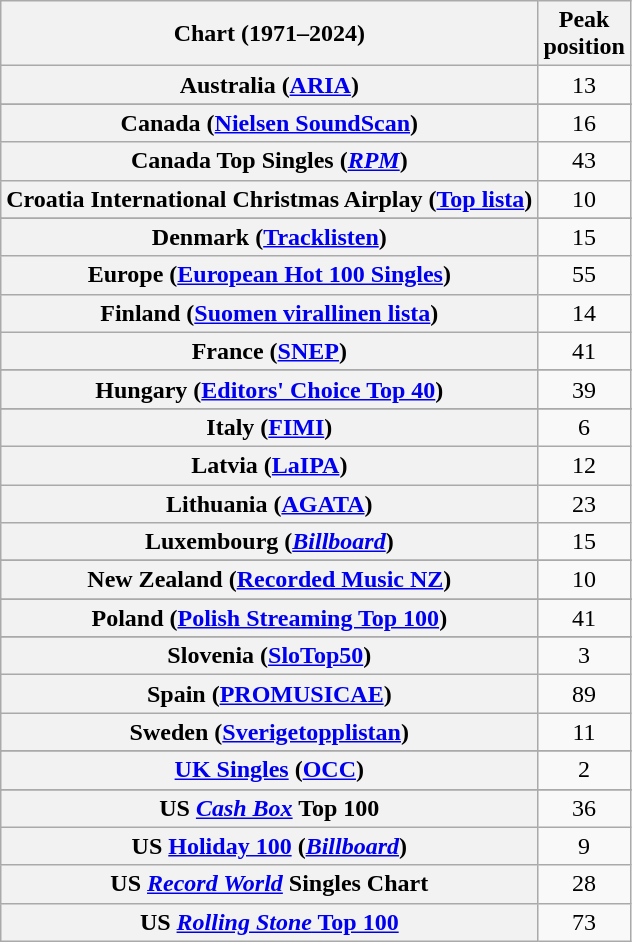<table class="wikitable sortable plainrowheaders" style="text-align:center">
<tr>
<th>Chart (1971–2024)</th>
<th>Peak<br>position</th>
</tr>
<tr>
<th scope="row">Australia (<a href='#'>ARIA</a>)</th>
<td>13</td>
</tr>
<tr>
</tr>
<tr>
</tr>
<tr>
</tr>
<tr>
<th scope="row">Canada (<a href='#'>Nielsen SoundScan</a>)</th>
<td>16</td>
</tr>
<tr>
<th scope="row">Canada Top Singles (<em><a href='#'>RPM</a></em>)</th>
<td>43</td>
</tr>
<tr>
<th scope="row">Croatia International Christmas Airplay (<a href='#'>Top lista</a>)</th>
<td>10</td>
</tr>
<tr>
</tr>
<tr>
</tr>
<tr>
<th scope="row">Denmark (<a href='#'>Tracklisten</a>)</th>
<td>15</td>
</tr>
<tr>
<th scope="row">Europe (<a href='#'>European Hot 100 Singles</a>)</th>
<td>55</td>
</tr>
<tr>
<th scope="row">Finland (<a href='#'>Suomen virallinen lista</a>)</th>
<td>14</td>
</tr>
<tr>
<th scope="row">France (<a href='#'>SNEP</a>)</th>
<td>41</td>
</tr>
<tr>
</tr>
<tr>
</tr>
<tr>
<th scope="row">Hungary (<a href='#'>Editors' Choice Top 40</a>)</th>
<td>39</td>
</tr>
<tr>
</tr>
<tr>
</tr>
<tr>
</tr>
<tr>
<th scope="row">Italy (<a href='#'>FIMI</a>)</th>
<td>6</td>
</tr>
<tr>
<th scope="row">Latvia (<a href='#'>LaIPA</a>)</th>
<td>12</td>
</tr>
<tr>
<th scope="row">Lithuania (<a href='#'>AGATA</a>)</th>
<td>23</td>
</tr>
<tr>
<th scope="row">Luxembourg (<em><a href='#'>Billboard</a></em>)</th>
<td>15</td>
</tr>
<tr>
</tr>
<tr>
</tr>
<tr>
<th scope="row">New Zealand (<a href='#'>Recorded Music NZ</a>)</th>
<td>10</td>
</tr>
<tr>
</tr>
<tr>
</tr>
<tr>
<th scope="row">Poland (<a href='#'>Polish Streaming Top 100</a>)</th>
<td>41</td>
</tr>
<tr>
</tr>
<tr>
</tr>
<tr>
</tr>
<tr>
</tr>
<tr>
<th scope="row">Slovenia (<a href='#'>SloTop50</a>)</th>
<td>3</td>
</tr>
<tr>
<th scope="row">Spain (<a href='#'>PROMUSICAE</a>)</th>
<td>89</td>
</tr>
<tr>
<th scope="row">Sweden (<a href='#'>Sverigetopplistan</a>)</th>
<td>11</td>
</tr>
<tr>
</tr>
<tr>
<th scope="row"><a href='#'>UK Singles</a> (<a href='#'>OCC</a>)</th>
<td>2</td>
</tr>
<tr>
</tr>
<tr>
<th scope="row">US <em><a href='#'>Cash Box</a></em> Top 100</th>
<td>36</td>
</tr>
<tr>
<th scope="row">US <a href='#'>Holiday 100</a> (<em><a href='#'>Billboard</a></em>)</th>
<td>9</td>
</tr>
<tr>
<th scope="row">US <em><a href='#'>Record World</a></em> Singles Chart</th>
<td>28</td>
</tr>
<tr>
<th scope="row">US <a href='#'><em>Rolling Stone</em> Top 100</a></th>
<td>73</td>
</tr>
</table>
